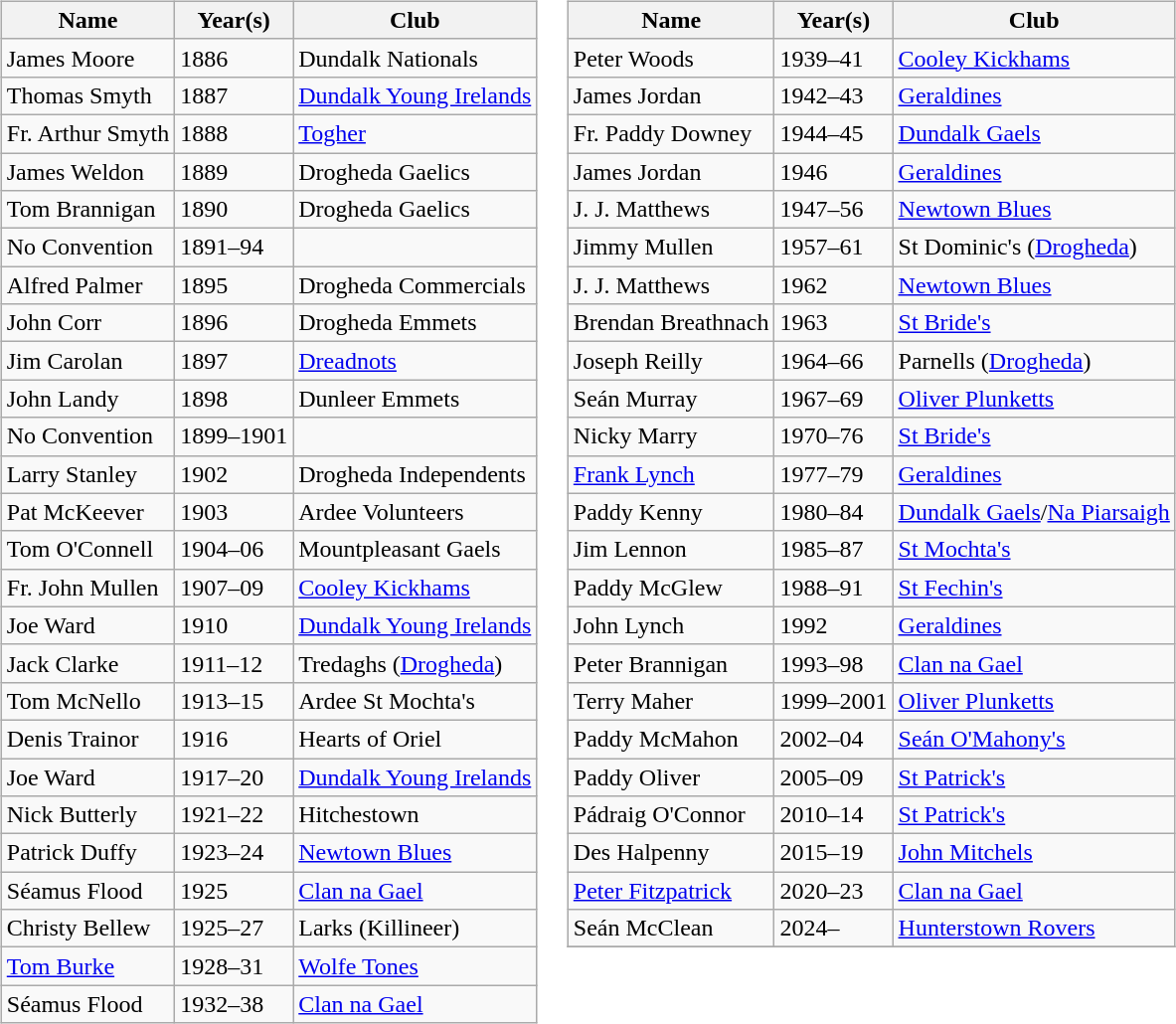<table>
<tr valign="top">
<td><br><table class="wikitable alternance">
<tr>
<th>Name</th>
<th>Year(s)</th>
<th>Club</th>
</tr>
<tr>
<td>James Moore</td>
<td>1886</td>
<td>Dundalk Nationals</td>
</tr>
<tr>
<td>Thomas Smyth</td>
<td>1887</td>
<td><a href='#'>Dundalk Young Irelands</a></td>
</tr>
<tr>
<td>Fr. Arthur Smyth</td>
<td>1888</td>
<td><a href='#'>Togher</a></td>
</tr>
<tr>
<td>James Weldon</td>
<td>1889</td>
<td>Drogheda Gaelics</td>
</tr>
<tr>
<td>Tom Brannigan</td>
<td>1890</td>
<td>Drogheda Gaelics</td>
</tr>
<tr>
<td>No Convention</td>
<td>1891–94</td>
<td></td>
</tr>
<tr>
<td>Alfred Palmer</td>
<td>1895</td>
<td>Drogheda Commercials</td>
</tr>
<tr>
<td>John Corr</td>
<td>1896</td>
<td>Drogheda Emmets</td>
</tr>
<tr>
<td>Jim Carolan</td>
<td>1897</td>
<td><a href='#'>Dreadnots</a></td>
</tr>
<tr>
<td>John Landy</td>
<td>1898</td>
<td>Dunleer Emmets</td>
</tr>
<tr>
<td>No Convention</td>
<td>1899–1901</td>
<td></td>
</tr>
<tr>
<td>Larry Stanley</td>
<td>1902</td>
<td>Drogheda Independents</td>
</tr>
<tr>
<td>Pat McKeever</td>
<td>1903</td>
<td>Ardee Volunteers</td>
</tr>
<tr>
<td>Tom O'Connell</td>
<td>1904–06</td>
<td>Mountpleasant Gaels</td>
</tr>
<tr>
<td>Fr. John Mullen</td>
<td>1907–09</td>
<td><a href='#'>Cooley Kickhams</a></td>
</tr>
<tr>
<td>Joe Ward</td>
<td>1910</td>
<td><a href='#'>Dundalk Young Irelands</a></td>
</tr>
<tr>
<td>Jack Clarke</td>
<td>1911–12</td>
<td>Tredaghs (<a href='#'>Drogheda</a>)</td>
</tr>
<tr>
<td>Tom McNello</td>
<td>1913–15</td>
<td>Ardee St Mochta's</td>
</tr>
<tr>
<td>Denis Trainor</td>
<td>1916</td>
<td>Hearts of Oriel</td>
</tr>
<tr>
<td>Joe Ward</td>
<td>1917–20</td>
<td><a href='#'>Dundalk Young Irelands</a></td>
</tr>
<tr>
<td>Nick Butterly</td>
<td>1921–22</td>
<td>Hitchestown</td>
</tr>
<tr>
<td>Patrick Duffy</td>
<td>1923–24</td>
<td><a href='#'>Newtown Blues</a></td>
</tr>
<tr>
<td>Séamus Flood</td>
<td>1925</td>
<td><a href='#'> Clan na Gael</a></td>
</tr>
<tr>
<td>Christy Bellew</td>
<td>1925–27</td>
<td>Larks (Killineer)</td>
</tr>
<tr>
<td><a href='#'>Tom Burke</a></td>
<td>1928–31</td>
<td><a href='#'>Wolfe Tones</a></td>
</tr>
<tr>
<td>Séamus Flood</td>
<td>1932–38</td>
<td><a href='#'> Clan na Gael</a></td>
</tr>
</table>
</td>
<td><br><table class="wikitable alternance">
<tr>
<th>Name</th>
<th>Year(s)</th>
<th>Club</th>
</tr>
<tr>
<td>Peter Woods</td>
<td>1939–41</td>
<td><a href='#'>Cooley Kickhams</a></td>
</tr>
<tr>
<td>James Jordan</td>
<td>1942–43</td>
<td><a href='#'>Geraldines</a></td>
</tr>
<tr>
<td>Fr. Paddy Downey</td>
<td>1944–45</td>
<td><a href='#'>Dundalk Gaels</a></td>
</tr>
<tr>
<td>James Jordan</td>
<td>1946</td>
<td><a href='#'>Geraldines</a></td>
</tr>
<tr>
<td>J. J. Matthews</td>
<td>1947–56</td>
<td><a href='#'>Newtown Blues</a></td>
</tr>
<tr>
<td>Jimmy Mullen</td>
<td>1957–61</td>
<td>St Dominic's (<a href='#'>Drogheda</a>)</td>
</tr>
<tr>
<td>J. J. Matthews</td>
<td>1962</td>
<td><a href='#'>Newtown Blues</a></td>
</tr>
<tr>
<td>Brendan Breathnach</td>
<td>1963</td>
<td><a href='#'>St Bride's</a></td>
</tr>
<tr>
<td>Joseph Reilly</td>
<td>1964–66</td>
<td>Parnells (<a href='#'>Drogheda</a>)</td>
</tr>
<tr>
<td>Seán Murray</td>
<td>1967–69</td>
<td><a href='#'>Oliver Plunketts</a></td>
</tr>
<tr>
<td>Nicky Marry</td>
<td>1970–76</td>
<td><a href='#'>St Bride's</a></td>
</tr>
<tr>
<td><a href='#'>Frank Lynch</a></td>
<td>1977–79</td>
<td><a href='#'>Geraldines</a></td>
</tr>
<tr>
<td>Paddy Kenny</td>
<td>1980–84</td>
<td><a href='#'>Dundalk Gaels</a>/<a href='#'>Na Piarsaigh</a></td>
</tr>
<tr>
<td>Jim Lennon</td>
<td>1985–87</td>
<td><a href='#'>St Mochta's</a></td>
</tr>
<tr>
<td>Paddy McGlew</td>
<td>1988–91</td>
<td><a href='#'>St Fechin's</a></td>
</tr>
<tr>
<td>John Lynch</td>
<td>1992</td>
<td><a href='#'>Geraldines</a></td>
</tr>
<tr>
<td>Peter Brannigan</td>
<td>1993–98</td>
<td><a href='#'> Clan na Gael</a></td>
</tr>
<tr>
<td>Terry Maher</td>
<td>1999–2001</td>
<td><a href='#'>Oliver Plunketts</a></td>
</tr>
<tr>
<td>Paddy McMahon</td>
<td>2002–04</td>
<td><a href='#'>Seán O'Mahony's</a></td>
</tr>
<tr>
<td>Paddy Oliver</td>
<td>2005–09</td>
<td><a href='#'>St Patrick's</a></td>
</tr>
<tr>
<td>Pádraig O'Connor</td>
<td>2010–14</td>
<td><a href='#'>St Patrick's</a></td>
</tr>
<tr>
<td>Des Halpenny</td>
<td>2015–19</td>
<td><a href='#'>John Mitchels</a></td>
</tr>
<tr>
<td><a href='#'>Peter Fitzpatrick</a></td>
<td>2020–23</td>
<td><a href='#'> Clan na Gael</a></td>
</tr>
<tr>
<td>Seán McClean</td>
<td>2024–</td>
<td><a href='#'>Hunterstown Rovers</a></td>
</tr>
<tr>
</tr>
</table>
</td>
</tr>
</table>
